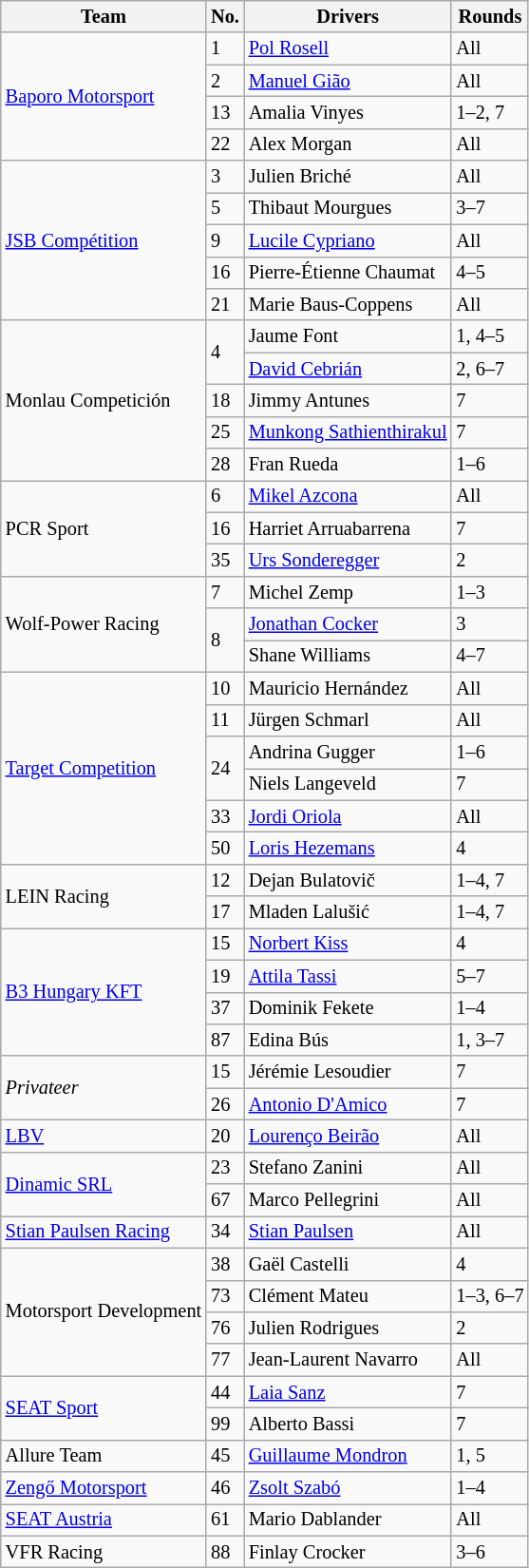<table class="wikitable" style="font-size: 85%;">
<tr>
<th>Team</th>
<th>No.</th>
<th>Drivers</th>
<th>Rounds</th>
</tr>
<tr>
<td rowspan=4> <a href='#'>Baporo Motorsport</a></td>
<td>1</td>
<td> <a href='#'>Pol Rosell</a></td>
<td>All</td>
</tr>
<tr>
<td>2</td>
<td> <a href='#'>Manuel Gião</a></td>
<td>All</td>
</tr>
<tr>
<td>13</td>
<td> Amalia Vinyes</td>
<td>1–2, 7</td>
</tr>
<tr>
<td>22</td>
<td> Alex Morgan</td>
<td>All</td>
</tr>
<tr>
<td rowspan=5> <a href='#'>JSB Compétition</a></td>
<td>3</td>
<td> Julien Briché</td>
<td>All</td>
</tr>
<tr>
<td>5</td>
<td> Thibaut Mourgues</td>
<td>3–7</td>
</tr>
<tr>
<td>9</td>
<td> <a href='#'>Lucile Cypriano</a></td>
<td>All</td>
</tr>
<tr>
<td>16</td>
<td> Pierre-Étienne Chaumat</td>
<td>4–5</td>
</tr>
<tr>
<td>21</td>
<td> Marie Baus-Coppens</td>
<td>All</td>
</tr>
<tr>
<td rowspan=5> Monlau Competición</td>
<td rowspan=2>4</td>
<td> Jaume Font</td>
<td>1, 4–5</td>
</tr>
<tr>
<td> <a href='#'>David Cebrián</a></td>
<td>2, 6–7</td>
</tr>
<tr>
<td>18</td>
<td> Jimmy Antunes</td>
<td>7</td>
</tr>
<tr>
<td>25</td>
<td> <a href='#'>Munkong Sathienthirakul</a></td>
<td>7</td>
</tr>
<tr>
<td>28</td>
<td> Fran Rueda</td>
<td>1–6</td>
</tr>
<tr>
<td rowspan=3> PCR Sport</td>
<td>6</td>
<td> <a href='#'>Mikel Azcona</a></td>
<td>All</td>
</tr>
<tr>
<td>16</td>
<td> Harriet Arruabarrena</td>
<td>7</td>
</tr>
<tr>
<td>35</td>
<td> <a href='#'>Urs Sonderegger</a></td>
<td>2</td>
</tr>
<tr>
<td rowspan=3> Wolf-Power Racing</td>
<td>7</td>
<td> Michel Zemp</td>
<td>1–3</td>
</tr>
<tr>
<td rowspan=2>8</td>
<td> <a href='#'>Jonathan Cocker</a></td>
<td>3</td>
</tr>
<tr>
<td> Shane Williams</td>
<td>4–7</td>
</tr>
<tr>
<td rowspan=6> <a href='#'>Target Competition</a></td>
<td>10</td>
<td> Mauricio Hernández</td>
<td>All</td>
</tr>
<tr>
<td>11</td>
<td> Jürgen Schmarl</td>
<td>All</td>
</tr>
<tr>
<td rowspan=2>24</td>
<td> Andrina Gugger</td>
<td>1–6</td>
</tr>
<tr>
<td> Niels Langeveld</td>
<td>7</td>
</tr>
<tr>
<td>33</td>
<td> <a href='#'>Jordi Oriola</a></td>
<td>All</td>
</tr>
<tr>
<td>50</td>
<td> <a href='#'>Loris Hezemans</a></td>
<td>4</td>
</tr>
<tr>
<td rowspan=2> LEIN Racing</td>
<td>12</td>
<td> Dejan Bulatovič</td>
<td>1–4, 7</td>
</tr>
<tr>
<td>17</td>
<td> Mladen Lalušić</td>
<td>1–4, 7</td>
</tr>
<tr>
<td rowspan=4> <a href='#'>B3 Hungary KFT</a></td>
<td>15</td>
<td> <a href='#'>Norbert Kiss</a></td>
<td>4</td>
</tr>
<tr>
<td>19</td>
<td> <a href='#'>Attila Tassi</a></td>
<td>5–7</td>
</tr>
<tr>
<td>37</td>
<td> Dominik Fekete</td>
<td>1–4</td>
</tr>
<tr>
<td>87</td>
<td> Edina Bús</td>
<td>1, 3–7</td>
</tr>
<tr>
<td rowspan=2><em>Privateer</em></td>
<td>15</td>
<td> Jérémie Lesoudier</td>
<td>7</td>
</tr>
<tr>
<td>26</td>
<td> <a href='#'>Antonio D'Amico</a></td>
<td>7</td>
</tr>
<tr>
<td> <a href='#'>LBV</a></td>
<td>20</td>
<td> <a href='#'>Lourenço Beirão</a></td>
<td>All</td>
</tr>
<tr>
<td rowspan=2> <a href='#'>Dinamic SRL</a></td>
<td>23</td>
<td> Stefano Zanini</td>
<td>All</td>
</tr>
<tr>
<td>67</td>
<td> Marco Pellegrini</td>
<td>All</td>
</tr>
<tr>
<td> <a href='#'>Stian Paulsen Racing</a></td>
<td>34</td>
<td> <a href='#'>Stian Paulsen</a></td>
<td>All</td>
</tr>
<tr>
<td rowspan=4> Motorsport Development</td>
<td>38</td>
<td> Gaël Castelli</td>
<td>4</td>
</tr>
<tr>
<td>73</td>
<td> Clément Mateu</td>
<td>1–3, 6–7</td>
</tr>
<tr>
<td>76</td>
<td> Julien Rodrigues</td>
<td>2</td>
</tr>
<tr>
<td>77</td>
<td> Jean-Laurent Navarro</td>
<td>All</td>
</tr>
<tr>
<td rowspan=2> <a href='#'>SEAT Sport</a></td>
<td>44</td>
<td> <a href='#'>Laia Sanz</a></td>
<td>7</td>
</tr>
<tr>
<td>99</td>
<td> Alberto Bassi</td>
<td>7</td>
</tr>
<tr>
<td> Allure Team</td>
<td>45</td>
<td> <a href='#'>Guillaume Mondron</a></td>
<td>1, 5</td>
</tr>
<tr>
<td> <a href='#'>Zengő Motorsport</a></td>
<td>46</td>
<td> <a href='#'>Zsolt Szabó</a></td>
<td>1–4</td>
</tr>
<tr>
<td> <a href='#'>SEAT Austria</a></td>
<td>61</td>
<td> Mario Dablander</td>
<td>All</td>
</tr>
<tr>
<td> VFR Racing</td>
<td>88</td>
<td> Finlay Crocker</td>
<td>3–6</td>
</tr>
</table>
